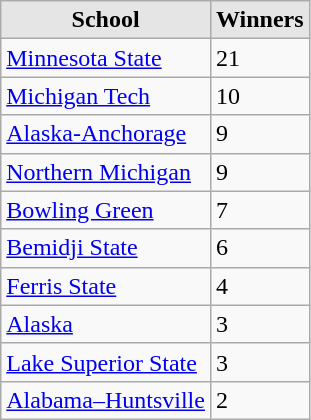<table class="wikitable">
<tr>
<th style="background:#e5e5e5;">School</th>
<th style="background:#e5e5e5;">Winners</th>
</tr>
<tr>
<td><a href='#'>Minnesota State</a></td>
<td>21</td>
</tr>
<tr>
<td><a href='#'>Michigan Tech</a></td>
<td>10</td>
</tr>
<tr>
<td><a href='#'>Alaska-Anchorage</a></td>
<td>9</td>
</tr>
<tr>
<td><a href='#'>Northern Michigan</a></td>
<td>9</td>
</tr>
<tr>
<td><a href='#'>Bowling Green</a></td>
<td>7</td>
</tr>
<tr>
<td><a href='#'>Bemidji State</a></td>
<td>6</td>
</tr>
<tr>
<td><a href='#'>Ferris State</a></td>
<td>4</td>
</tr>
<tr>
<td><a href='#'>Alaska</a></td>
<td>3</td>
</tr>
<tr>
<td><a href='#'>Lake Superior State</a></td>
<td>3</td>
</tr>
<tr>
<td><a href='#'>Alabama–Huntsville</a></td>
<td>2</td>
</tr>
</table>
